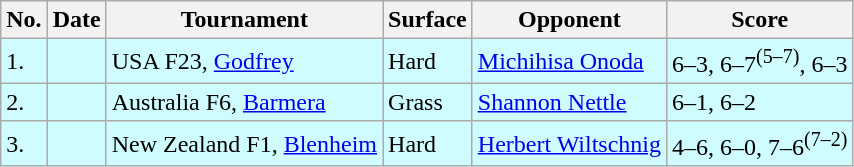<table class="sortable wikitable">
<tr>
<th>No.</th>
<th>Date</th>
<th>Tournament</th>
<th>Surface</th>
<th>Opponent</th>
<th class="unsortable">Score</th>
</tr>
<tr style="background:#cffcff;">
<td>1.</td>
<td></td>
<td>USA F23, <a href='#'>Godfrey</a></td>
<td>Hard</td>
<td> <a href='#'>Michihisa Onoda</a></td>
<td>6–3, 6–7<sup>(5–7)</sup>, 6–3</td>
</tr>
<tr style="background:#cffcff;">
<td>2.</td>
<td></td>
<td>Australia F6, <a href='#'>Barmera</a></td>
<td>Grass</td>
<td> <a href='#'>Shannon Nettle</a></td>
<td>6–1, 6–2</td>
</tr>
<tr style="background:#cffcff;">
<td>3.</td>
<td></td>
<td>New Zealand F1, <a href='#'>Blenheim</a></td>
<td>Hard</td>
<td> <a href='#'>Herbert Wiltschnig</a></td>
<td>4–6, 6–0, 7–6<sup>(7–2)</sup></td>
</tr>
</table>
